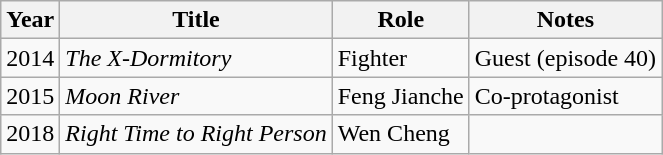<table class="wikitable sortable">
<tr>
<th>Year</th>
<th>Title</th>
<th>Role</th>
<th class="unsortable">Notes</th>
</tr>
<tr>
<td>2014</td>
<td><em>The X-Dormitory</em></td>
<td>Fighter</td>
<td>Guest (episode 40)</td>
</tr>
<tr>
<td>2015</td>
<td><em>Moon River</em></td>
<td>Feng Jianche</td>
<td>Co-protagonist</td>
</tr>
<tr>
<td>2018</td>
<td><em>Right Time to Right Person</em></td>
<td>Wen Cheng</td>
<td></td>
</tr>
</table>
